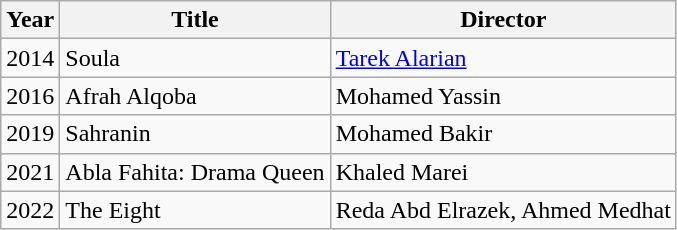<table class="wikitable sortable">
<tr>
<th>Year</th>
<th>Title</th>
<th>Director</th>
</tr>
<tr>
<td>2014</td>
<td>Soula</td>
<td><a href='#'>Tarek Alarian</a></td>
</tr>
<tr>
<td>2016</td>
<td>Afrah Alqoba</td>
<td>Mohamed Yassin</td>
</tr>
<tr>
<td>2019</td>
<td>Sahranin</td>
<td>Mohamed Bakir</td>
</tr>
<tr>
<td>2021</td>
<td>Abla Fahita: Drama Queen</td>
<td>Khaled Marei</td>
</tr>
<tr>
<td>2022</td>
<td>The Eight</td>
<td>Reda Abd Elrazek, Ahmed Medhat</td>
</tr>
</table>
